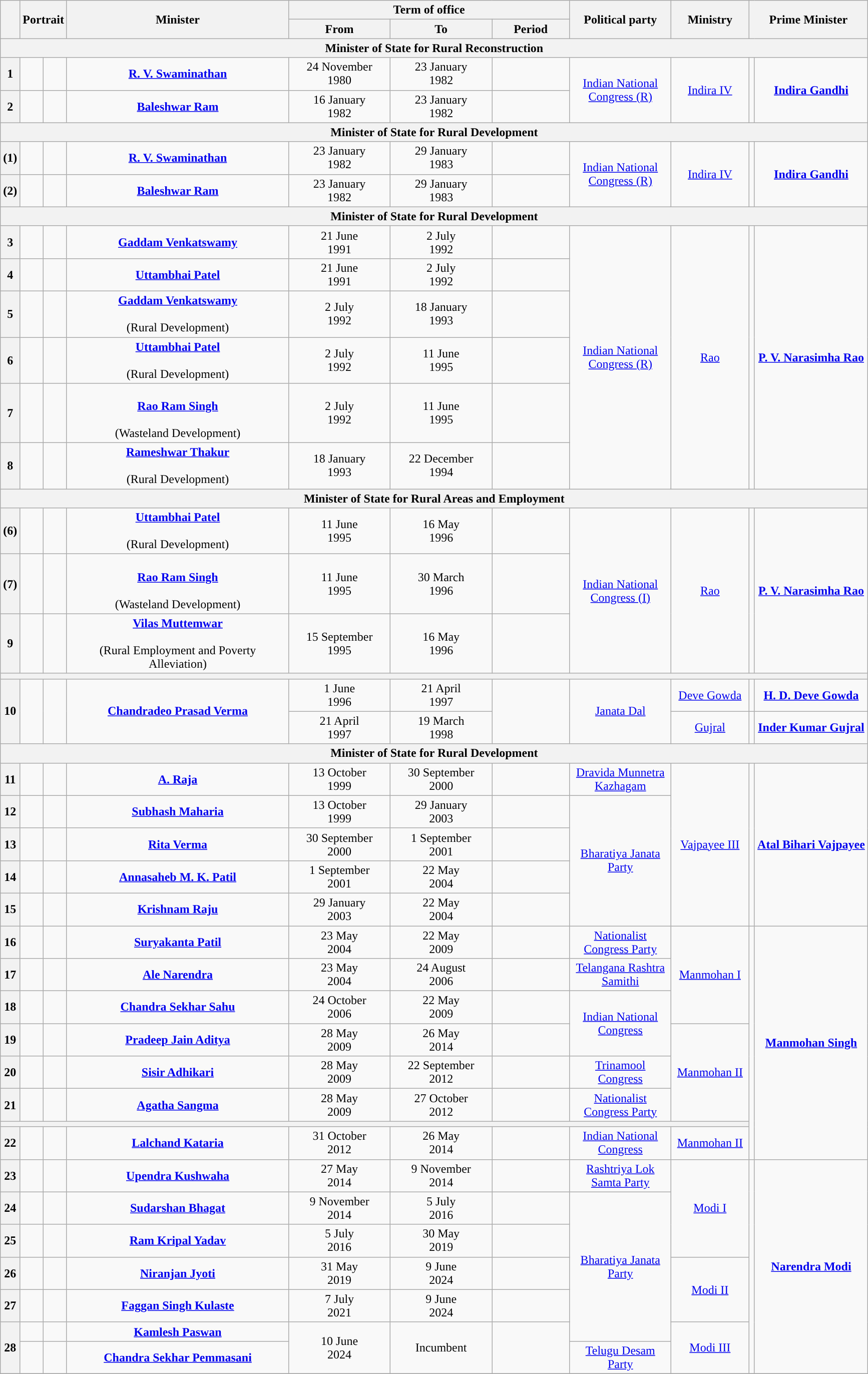<table class="wikitable" style="text-align:center">
<tr>
<th rowspan="2"></th>
<th rowspan="2" colspan="2">Portrait</th>
<th rowspan="2" style="width:18em">Minister<br></th>
<th colspan="3">Term of office</th>
<th rowspan="2" style="width:8em">Political party</th>
<th rowspan="2" style="width:6em">Ministry</th>
<th rowspan="2" colspan="2">Prime Minister</th>
</tr>
<tr>
<th style="width:8em">From</th>
<th style="width:8em">To</th>
<th style="width:6em">Period</th>
</tr>
<tr>
<th colspan="11">Minister of State for Rural Reconstruction</th>
</tr>
<tr>
<th>1</th>
<td></td>
<td></td>
<td><strong><a href='#'>R. V. Swaminathan</a></strong><br></td>
<td>24 November<br>1980</td>
<td>23 January<br>1982</td>
<td><strong></strong></td>
<td rowspan="2"><a href='#'>Indian National Congress (R)</a></td>
<td rowspan="2"><a href='#'>Indira IV</a></td>
<td rowspan="2"></td>
<td rowspan="2"><strong><a href='#'>Indira Gandhi</a></strong></td>
</tr>
<tr>
<th>2</th>
<td></td>
<td></td>
<td><strong><a href='#'>Baleshwar Ram</a></strong><br></td>
<td>16 January<br>1982</td>
<td>23 January<br>1982</td>
<td><strong></strong></td>
</tr>
<tr>
<th colspan="11">Minister of State for Rural Development</th>
</tr>
<tr>
<th>(1)</th>
<td></td>
<td></td>
<td><strong><a href='#'>R. V. Swaminathan</a></strong><br></td>
<td>23 January<br>1982</td>
<td>29 January<br>1983</td>
<td><strong></strong></td>
<td rowspan="2"><a href='#'>Indian National Congress (R)</a></td>
<td rowspan="2"><a href='#'>Indira IV</a></td>
<td rowspan="2"></td>
<td rowspan="2"><strong><a href='#'>Indira Gandhi</a></strong></td>
</tr>
<tr>
<th>(2)</th>
<td></td>
<td></td>
<td><strong><a href='#'>Baleshwar Ram</a></strong><br></td>
<td>23 January<br>1982</td>
<td>29 January<br>1983</td>
<td><strong></strong></td>
</tr>
<tr>
<th colspan="11">Minister of State for Rural Development</th>
</tr>
<tr>
<th>3</th>
<td></td>
<td></td>
<td><strong><a href='#'>Gaddam Venkatswamy</a></strong><br></td>
<td>21 June<br>1991</td>
<td>2 July<br>1992</td>
<td><strong></strong></td>
<td rowspan="6"><a href='#'>Indian National Congress (R)</a></td>
<td rowspan="6"><a href='#'>Rao</a></td>
<td rowspan="6"></td>
<td rowspan="6"><strong><a href='#'>P. V. Narasimha Rao</a></strong></td>
</tr>
<tr>
<th>4</th>
<td></td>
<td></td>
<td><strong><a href='#'>Uttambhai Patel</a></strong><br></td>
<td>21 June<br>1991</td>
<td>2 July<br>1992</td>
<td><strong></strong></td>
</tr>
<tr>
<th>5</th>
<td></td>
<td></td>
<td><strong><a href='#'>Gaddam Venkatswamy</a></strong><br><br>(Rural Development)</td>
<td>2 July<br>1992</td>
<td>18 January<br>1993</td>
<td><strong></strong></td>
</tr>
<tr>
<th>6</th>
<td></td>
<td></td>
<td><strong><a href='#'>Uttambhai Patel</a></strong><br><br>(Rural Development)</td>
<td>2 July<br>1992</td>
<td>11 June<br>1995</td>
<td><strong></strong></td>
</tr>
<tr>
<th>7</th>
<td></td>
<td></td>
<td><br><strong><a href='#'>Rao Ram Singh</a></strong> <br><br>(Wasteland Development)</td>
<td>2 July<br>1992</td>
<td>11 June<br>1995</td>
<td><strong></strong></td>
</tr>
<tr>
<th>8</th>
<td></td>
<td></td>
<td><strong><a href='#'>Rameshwar Thakur</a></strong><br><br>(Rural Development)</td>
<td>18 January<br>1993</td>
<td>22 December<br>1994</td>
<td><strong></strong></td>
</tr>
<tr>
<th colspan="11">Minister of State for Rural Areas and Employment</th>
</tr>
<tr>
<th>(6)</th>
<td></td>
<td></td>
<td><strong><a href='#'>Uttambhai Patel</a></strong><br><br>(Rural Development)</td>
<td>11 June<br>1995</td>
<td>16 May<br>1996</td>
<td><strong></strong></td>
<td rowspan="3"><a href='#'>Indian National Congress (I)</a></td>
<td rowspan="3"><a href='#'>Rao</a></td>
<td rowspan="3"></td>
<td rowspan="3"><strong><a href='#'>P. V. Narasimha Rao</a></strong></td>
</tr>
<tr>
<th>(7)</th>
<td></td>
<td></td>
<td><br><strong><a href='#'>Rao Ram Singh</a></strong> <br><br>(Wasteland Development)</td>
<td>11 June<br>1995</td>
<td>30 March<br>1996</td>
<td><strong></strong></td>
</tr>
<tr>
<th>9</th>
<td></td>
<td></td>
<td><strong><a href='#'>Vilas Muttemwar</a></strong><br><br>(Rural Employment and Poverty Alleviation)</td>
<td>15 September<br>1995</td>
<td>16 May<br>1996</td>
<td><strong></strong></td>
</tr>
<tr>
<th colspan="11"></th>
</tr>
<tr>
<th rowspan="2">10</th>
<td rowspan="2"></td>
<td rowspan="2"></td>
<td rowspan="2"><strong><a href='#'>Chandradeo Prasad Verma</a></strong><br></td>
<td>1 June<br>1996</td>
<td>21 April<br>1997</td>
<td rowspan="2"><strong></strong></td>
<td rowspan="2"><a href='#'>Janata Dal</a></td>
<td><a href='#'>Deve Gowda</a></td>
<td></td>
<td><strong><a href='#'>H. D. Deve Gowda</a></strong></td>
</tr>
<tr>
<td>21 April<br>1997</td>
<td>19 March<br>1998</td>
<td><a href='#'>Gujral</a></td>
<td></td>
<td><strong><a href='#'>Inder Kumar Gujral</a></strong></td>
</tr>
<tr>
<th colspan="11">Minister of State for Rural Development</th>
</tr>
<tr>
<th>11</th>
<td></td>
<td></td>
<td><strong><a href='#'>A. Raja</a></strong><br></td>
<td>13 October<br>1999</td>
<td>30 September<br>2000</td>
<td><strong></strong></td>
<td><a href='#'>Dravida Munnetra Kazhagam</a></td>
<td rowspan="5"><a href='#'>Vajpayee III</a></td>
<td rowspan="5"></td>
<td rowspan="5" style="width:9em"><strong><a href='#'>Atal Bihari Vajpayee</a></strong></td>
</tr>
<tr>
<th>12</th>
<td></td>
<td></td>
<td><strong><a href='#'>Subhash Maharia</a></strong><br></td>
<td>13 October<br>1999</td>
<td>29 January<br>2003</td>
<td><strong></strong></td>
<td rowspan="4"><a href='#'>Bharatiya Janata Party</a></td>
</tr>
<tr>
<th>13</th>
<td></td>
<td></td>
<td><strong><a href='#'>Rita Verma</a></strong><br></td>
<td>30 September<br>2000</td>
<td>1 September<br>2001</td>
<td><strong></strong></td>
</tr>
<tr>
<th>14</th>
<td></td>
<td></td>
<td><strong><a href='#'>Annasaheb M. K. Patil</a></strong><br></td>
<td>1 September<br>2001</td>
<td>22 May<br>2004</td>
<td><strong></strong></td>
</tr>
<tr>
<th>15</th>
<td></td>
<td></td>
<td><strong><a href='#'>Krishnam Raju</a></strong><br></td>
<td>29 January<br>2003</td>
<td>22 May<br>2004</td>
<td><strong></strong></td>
</tr>
<tr>
<th>16</th>
<td></td>
<td></td>
<td><strong><a href='#'>Suryakanta Patil</a></strong><br></td>
<td>23 May<br>2004</td>
<td>22 May<br>2009</td>
<td><strong></strong></td>
<td><a href='#'>Nationalist Congress Party</a></td>
<td rowspan="3"><a href='#'>Manmohan I</a></td>
<td rowspan="8"></td>
<td rowspan="8"><strong><a href='#'>Manmohan Singh</a></strong></td>
</tr>
<tr>
<th>17</th>
<td></td>
<td></td>
<td><strong><a href='#'>Ale Narendra</a></strong><br></td>
<td>23 May<br>2004</td>
<td>24 August<br>2006</td>
<td><strong></strong></td>
<td><a href='#'>Telangana Rashtra Samithi</a></td>
</tr>
<tr>
<th>18</th>
<td></td>
<td></td>
<td><strong><a href='#'>Chandra Sekhar Sahu</a></strong><br></td>
<td>24 October<br>2006</td>
<td>22 May<br>2009</td>
<td><strong></strong></td>
<td rowspan="2"><a href='#'>Indian National Congress</a></td>
</tr>
<tr>
<th>19</th>
<td></td>
<td></td>
<td><strong><a href='#'>Pradeep Jain Aditya</a></strong><br></td>
<td>28 May<br>2009</td>
<td>26 May<br>2014</td>
<td><strong></strong></td>
<td rowspan="3"><a href='#'>Manmohan II</a></td>
</tr>
<tr>
<th>20</th>
<td></td>
<td></td>
<td><strong><a href='#'>Sisir Adhikari</a></strong><br></td>
<td>28 May<br>2009</td>
<td>22 September<br>2012</td>
<td><strong></strong></td>
<td><a href='#'>Trinamool Congress</a></td>
</tr>
<tr>
<th>21</th>
<td></td>
<td></td>
<td><strong><a href='#'>Agatha Sangma</a></strong><br></td>
<td>28 May<br>2009</td>
<td>27 October<br>2012</td>
<td><strong></strong></td>
<td><a href='#'>Nationalist Congress Party</a></td>
</tr>
<tr>
<th colspan="9"></th>
</tr>
<tr>
<th>22</th>
<td></td>
<td></td>
<td><strong><a href='#'>Lalchand Kataria</a></strong><br></td>
<td>31 October<br>2012</td>
<td>26 May<br>2014</td>
<td><strong></strong></td>
<td><a href='#'>Indian National Congress</a></td>
<td><a href='#'>Manmohan II</a></td>
</tr>
<tr>
<th>23</th>
<td></td>
<td></td>
<td><strong><a href='#'>Upendra Kushwaha</a></strong><br></td>
<td>27 May<br>2014</td>
<td>9 November<br>2014</td>
<td><strong></strong></td>
<td><a href='#'>Rashtriya Lok Samta Party</a></td>
<td rowspan="3"><a href='#'>Modi I</a></td>
<td rowspan="7"></td>
<td rowspan="7"><strong><a href='#'>Narendra Modi</a></strong></td>
</tr>
<tr>
<th>24</th>
<td></td>
<td></td>
<td><strong><a href='#'>Sudarshan Bhagat</a></strong><br></td>
<td>9 November<br>2014</td>
<td>5 July<br>2016</td>
<td><strong></strong></td>
<td rowspan="5"><a href='#'>Bharatiya Janata Party</a></td>
</tr>
<tr>
<th>25</th>
<td></td>
<td></td>
<td><strong><a href='#'>Ram Kripal Yadav</a></strong><br></td>
<td>5 July<br>2016</td>
<td>30 May<br>2019</td>
<td><strong></strong></td>
</tr>
<tr>
<th>26</th>
<td></td>
<td></td>
<td><strong><a href='#'>Niranjan Jyoti</a></strong><br></td>
<td>31 May<br>2019</td>
<td>9 June<br>2024</td>
<td><strong></strong></td>
<td rowspan="2"><a href='#'>Modi II</a></td>
</tr>
<tr>
<th>27</th>
<td></td>
<td></td>
<td><strong><a href='#'>Faggan Singh Kulaste</a></strong><br></td>
<td>7 July<br>2021</td>
<td>9 June<br>2024</td>
<td><strong></strong></td>
</tr>
<tr>
<th rowspan= 2>28</th>
<td></td>
<td></td>
<td><strong><a href='#'>Kamlesh Paswan</a></strong><br></td>
<td rowspan="2">10 June<br>2024</td>
<td rowspan="2">Incumbent</td>
<td rowspan="2"><strong></strong></td>
<td rowspan="2"><a href='#'>Modi III</a></td>
</tr>
<tr>
<td></td>
<td></td>
<td><strong><a href='#'>Chandra Sekhar Pemmasani</a></strong><br></td>
<td><a href='#'>Telugu Desam Party</a></td>
</tr>
<tr>
</tr>
</table>
